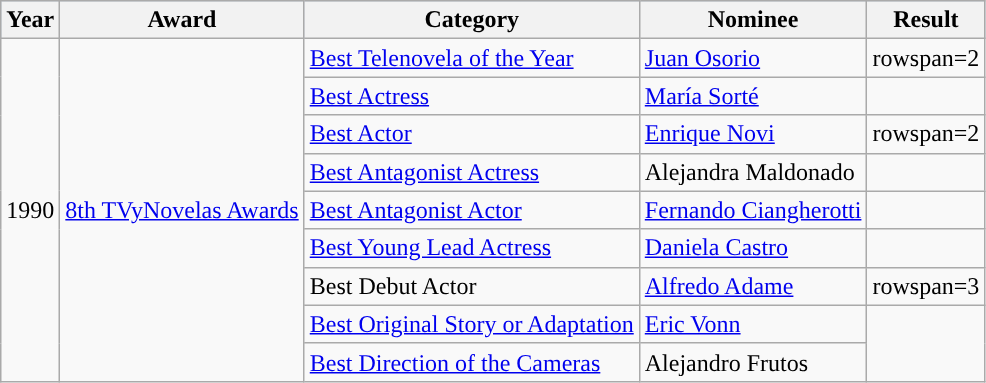<table class="wikitable">
<tr style="background:#b0c4de;">
<th>Year</th>
<th>Award</th>
<th>Category</th>
<th>Nominee</th>
<th>Result</th>
</tr>
<tr>
<td rowspan=9>1990</td>
<td rowspan=9><a href='#'>8th TVyNovelas Awards</a></td>
<td><a href='#'>Best Telenovela of the Year</a></td>
<td><a href='#'>Juan Osorio</a></td>
<td>rowspan=2 </td>
</tr>
<tr>
<td><a href='#'>Best Actress</a></td>
<td><a href='#'>María Sorté</a></td>
</tr>
<tr>
<td><a href='#'>Best Actor</a></td>
<td><a href='#'>Enrique Novi</a></td>
<td>rowspan=2 </td>
</tr>
<tr>
<td><a href='#'>Best Antagonist Actress</a></td>
<td>Alejandra Maldonado</td>
</tr>
<tr>
<td><a href='#'>Best Antagonist Actor</a></td>
<td><a href='#'>Fernando Ciangherotti</a></td>
<td></td>
</tr>
<tr>
<td><a href='#'>Best Young Lead Actress</a></td>
<td><a href='#'>Daniela Castro</a></td>
<td></td>
</tr>
<tr>
<td>Best Debut Actor</td>
<td><a href='#'>Alfredo Adame</a></td>
<td>rowspan=3 </td>
</tr>
<tr>
<td><a href='#'>Best Original Story or Adaptation</a></td>
<td><a href='#'>Eric Vonn</a></td>
</tr>
<tr>
<td><a href='#'>Best Direction of the Cameras</a></td>
<td>Alejandro Frutos</td>
</tr>
</table>
